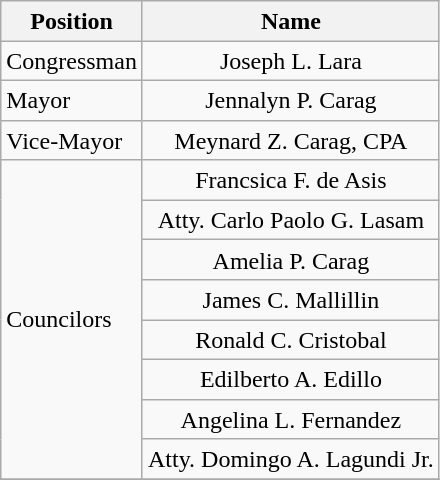<table class="wikitable" style="line-height:1.20em; font-size:100%;">
<tr>
<th>Position</th>
<th>Name</th>
</tr>
<tr>
<td>Congressman</td>
<td style="text-align:center;">Joseph L. Lara</td>
</tr>
<tr>
<td>Mayor</td>
<td style="text-align:center;">Jennalyn P. Carag</td>
</tr>
<tr>
<td>Vice-Mayor</td>
<td style="text-align:center;">Meynard Z. Carag, CPA</td>
</tr>
<tr>
<td rowspan=8>Councilors</td>
<td style="text-align:center;">Francsica F. de Asis</td>
</tr>
<tr>
<td style="text-align:center;">Atty. Carlo Paolo G. Lasam</td>
</tr>
<tr>
<td style="text-align:center;">Amelia P. Carag</td>
</tr>
<tr>
<td style="text-align:center;">James C. Mallillin</td>
</tr>
<tr>
<td style="text-align:center;">Ronald C. Cristobal</td>
</tr>
<tr>
<td style="text-align:center;">Edilberto A. Edillo</td>
</tr>
<tr>
<td style="text-align:center;">Angelina L. Fernandez</td>
</tr>
<tr>
<td style="text-align:center;">Atty. Domingo A. Lagundi Jr.</td>
</tr>
<tr>
</tr>
</table>
